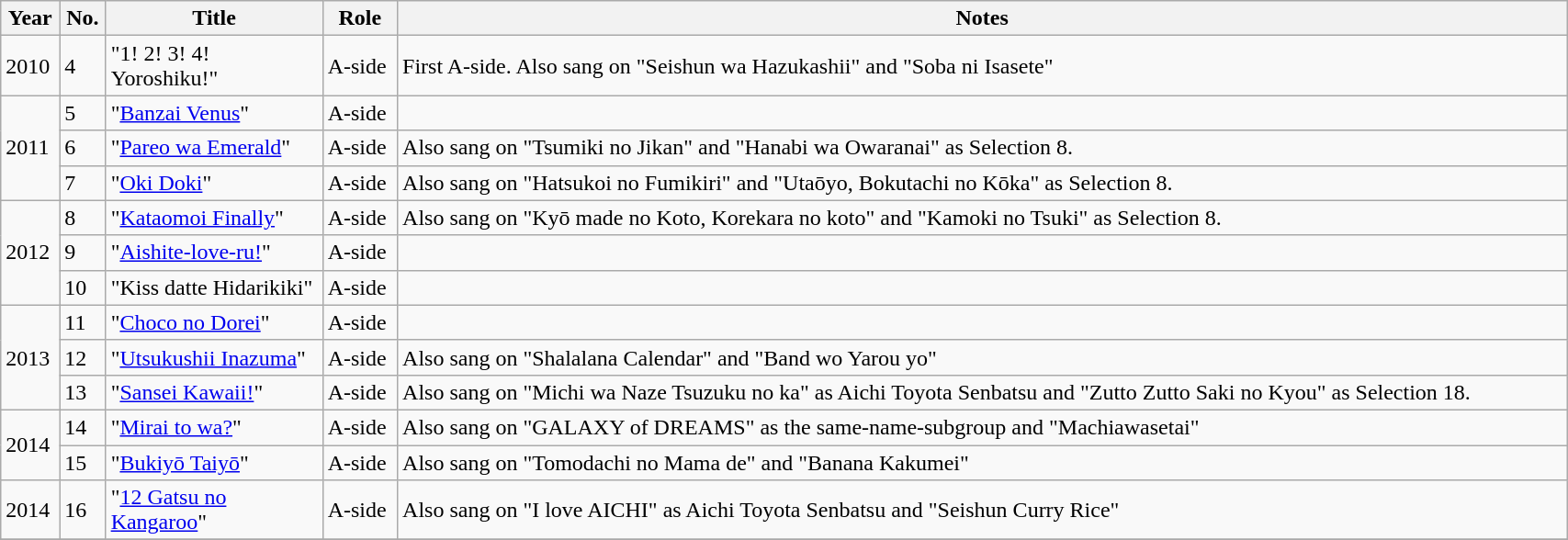<table class="wikitable sortable" style="width:90%;">
<tr>
<th>Year</th>
<th data-sort-type="number">No. </th>
<th style="width:150px;">Title </th>
<th>Role </th>
<th class="unsortable">Notes </th>
</tr>
<tr>
<td rowspan="1">2010</td>
<td>4</td>
<td>"1! 2! 3! 4! Yoroshiku!"</td>
<td>A-side</td>
<td>First A-side. Also sang on "Seishun wa Hazukashii" and "Soba ni Isasete"</td>
</tr>
<tr>
<td rowspan="3">2011</td>
<td>5</td>
<td>"<a href='#'>Banzai Venus</a>"</td>
<td>A-side</td>
<td></td>
</tr>
<tr>
<td>6</td>
<td>"<a href='#'>Pareo wa Emerald</a>"</td>
<td>A-side</td>
<td>Also sang on "Tsumiki no Jikan" and "Hanabi wa Owaranai" as Selection 8.</td>
</tr>
<tr>
<td>7</td>
<td>"<a href='#'>Oki Doki</a>"</td>
<td>A-side</td>
<td>Also sang on "Hatsukoi no Fumikiri" and "Utaōyo, Bokutachi no Kōka" as Selection 8.</td>
</tr>
<tr>
<td rowspan="3">2012</td>
<td>8</td>
<td>"<a href='#'>Kataomoi Finally</a>"</td>
<td>A-side</td>
<td>Also sang on "Kyō made no Koto, Korekara no koto" and "Kamoki no Tsuki" as Selection 8.</td>
</tr>
<tr>
<td>9</td>
<td>"<a href='#'>Aishite-love-ru!</a>"</td>
<td>A-side</td>
<td></td>
</tr>
<tr>
<td>10</td>
<td>"Kiss datte Hidarikiki"</td>
<td>A-side</td>
<td></td>
</tr>
<tr>
<td rowspan="3">2013</td>
<td>11</td>
<td>"<a href='#'>Choco no Dorei</a>"</td>
<td>A-side</td>
<td></td>
</tr>
<tr>
<td>12</td>
<td>"<a href='#'>Utsukushii Inazuma</a>"</td>
<td>A-side</td>
<td>Also sang on "Shalalana Calendar" and "Band wo Yarou yo"</td>
</tr>
<tr>
<td>13</td>
<td>"<a href='#'>Sansei Kawaii!</a>"</td>
<td>A-side</td>
<td>Also sang on "Michi wa Naze Tsuzuku no ka" as Aichi Toyota Senbatsu and "Zutto Zutto Saki no Kyou" as Selection 18.</td>
</tr>
<tr>
<td rowspan="2">2014</td>
<td>14</td>
<td>"<a href='#'>Mirai to wa?</a>"</td>
<td>A-side</td>
<td>Also sang on "GALAXY of DREAMS" as the same-name-subgroup and "Machiawasetai"</td>
</tr>
<tr>
<td>15</td>
<td>"<a href='#'>Bukiyō Taiyō</a>"</td>
<td>A-side</td>
<td>Also sang on "Tomodachi no Mama de" and "Banana Kakumei"</td>
</tr>
<tr>
<td>2014</td>
<td>16</td>
<td>"<a href='#'>12 Gatsu no Kangaroo</a>"</td>
<td>A-side</td>
<td>Also sang on "I love AICHI" as Aichi Toyota Senbatsu and "Seishun Curry Rice"</td>
</tr>
<tr>
</tr>
</table>
